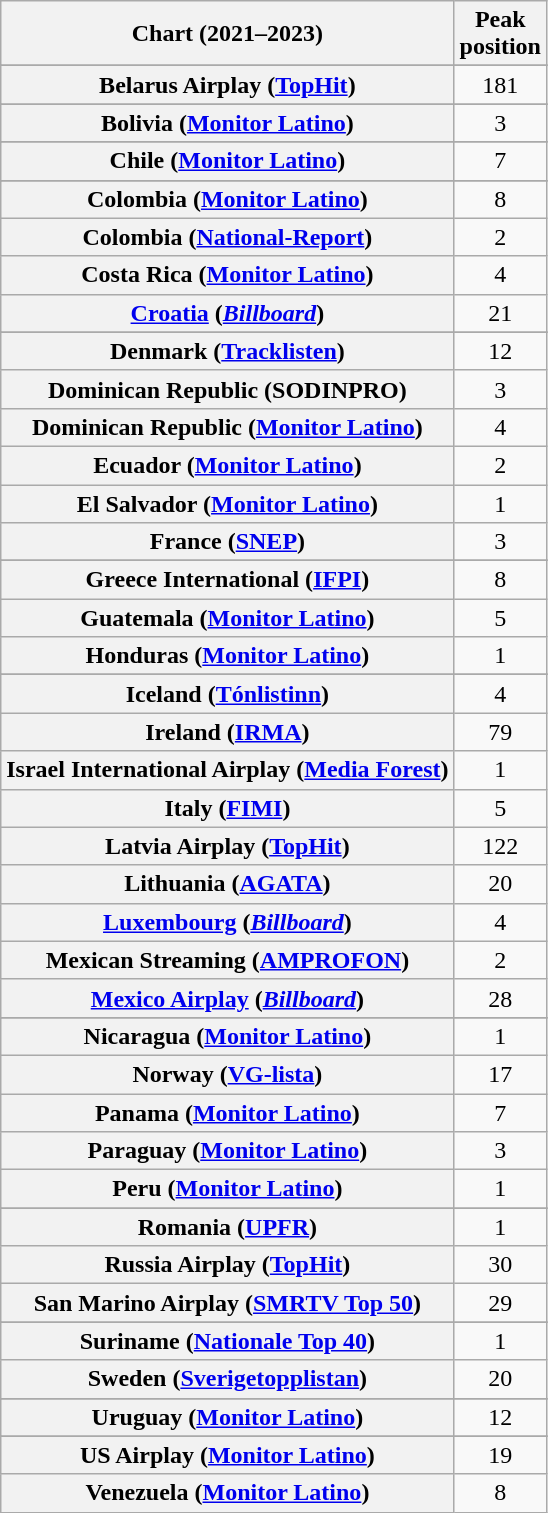<table class="wikitable sortable plainrowheaders" style="text-align:center">
<tr>
<th scope="col">Chart (2021–2023)</th>
<th scope="col">Peak<br>position</th>
</tr>
<tr>
</tr>
<tr>
</tr>
<tr>
<th scope="row">Belarus Airplay (<a href='#'>TopHit</a>)</th>
<td>181</td>
</tr>
<tr>
</tr>
<tr>
</tr>
<tr>
<th scope="row">Bolivia (<a href='#'>Monitor Latino</a>)</th>
<td>3</td>
</tr>
<tr>
</tr>
<tr>
</tr>
<tr>
</tr>
<tr>
</tr>
<tr>
<th scope="row">Chile (<a href='#'>Monitor Latino</a>)</th>
<td>7</td>
</tr>
<tr>
</tr>
<tr>
<th scope="row">Colombia (<a href='#'>Monitor Latino</a>)</th>
<td>8</td>
</tr>
<tr>
<th scope="row">Colombia (<a href='#'>National-Report</a>)</th>
<td>2</td>
</tr>
<tr>
<th scope="row">Costa Rica (<a href='#'>Monitor Latino</a>)</th>
<td>4</td>
</tr>
<tr>
<th scope="row"><a href='#'>Croatia</a> (<em><a href='#'>Billboard</a></em>)</th>
<td>21</td>
</tr>
<tr>
</tr>
<tr>
</tr>
<tr>
<th scope="row">Denmark (<a href='#'>Tracklisten</a>)</th>
<td>12</td>
</tr>
<tr>
<th scope="row">Dominican Republic (SODINPRO)</th>
<td>3</td>
</tr>
<tr>
<th scope="row">Dominican Republic (<a href='#'>Monitor Latino</a>)</th>
<td>4</td>
</tr>
<tr>
<th scope="row">Ecuador (<a href='#'>Monitor Latino</a>)</th>
<td>2</td>
</tr>
<tr>
<th scope="row">El Salvador (<a href='#'>Monitor Latino</a>)</th>
<td>1</td>
</tr>
<tr>
<th scope="row">France (<a href='#'>SNEP</a>)</th>
<td>3</td>
</tr>
<tr>
</tr>
<tr>
</tr>
<tr>
<th scope="row">Greece International (<a href='#'>IFPI</a>)</th>
<td>8</td>
</tr>
<tr>
<th scope="row">Guatemala (<a href='#'>Monitor Latino</a>)</th>
<td>5</td>
</tr>
<tr>
<th scope="row">Honduras (<a href='#'>Monitor Latino</a>)</th>
<td>1</td>
</tr>
<tr>
</tr>
<tr>
</tr>
<tr>
</tr>
<tr>
</tr>
<tr>
<th scope="row">Iceland (<a href='#'>Tónlistinn</a>)</th>
<td>4</td>
</tr>
<tr>
<th scope="row">Ireland (<a href='#'>IRMA</a>)</th>
<td>79</td>
</tr>
<tr>
<th scope="row">Israel International Airplay (<a href='#'>Media Forest</a>)</th>
<td>1</td>
</tr>
<tr>
<th scope="row">Italy (<a href='#'>FIMI</a>)</th>
<td>5</td>
</tr>
<tr>
<th scope="row">Latvia Airplay (<a href='#'>TopHit</a>)</th>
<td>122</td>
</tr>
<tr>
<th scope="row">Lithuania (<a href='#'>AGATA</a>)</th>
<td>20</td>
</tr>
<tr>
<th scope="row"><a href='#'>Luxembourg</a> (<em><a href='#'>Billboard</a></em>)</th>
<td>4</td>
</tr>
<tr>
<th scope="row">Mexican Streaming (<a href='#'>AMPROFON</a>)</th>
<td>2</td>
</tr>
<tr>
<th scope="row"><a href='#'>Mexico Airplay</a> (<em><a href='#'>Billboard</a></em>)</th>
<td>28</td>
</tr>
<tr>
</tr>
<tr>
</tr>
<tr>
<th scope="row">Nicaragua (<a href='#'>Monitor Latino</a>)</th>
<td>1</td>
</tr>
<tr>
<th scope="row">Norway (<a href='#'>VG-lista</a>)</th>
<td>17</td>
</tr>
<tr>
<th scope="row">Panama (<a href='#'>Monitor Latino</a>)</th>
<td>7</td>
</tr>
<tr>
<th scope="row">Paraguay (<a href='#'>Monitor Latino</a>)</th>
<td>3</td>
</tr>
<tr>
<th scope="row">Peru (<a href='#'>Monitor Latino</a>)</th>
<td>1</td>
</tr>
<tr>
</tr>
<tr>
</tr>
<tr>
<th scope="row">Romania (<a href='#'>UPFR</a>)</th>
<td>1</td>
</tr>
<tr>
<th scope="row">Russia Airplay (<a href='#'>TopHit</a>)</th>
<td>30</td>
</tr>
<tr>
<th scope="row">San Marino Airplay (<a href='#'>SMRTV Top 50</a>)</th>
<td>29</td>
</tr>
<tr>
</tr>
<tr>
</tr>
<tr>
</tr>
<tr>
<th scope="row">Suriname (<a href='#'>Nationale Top 40</a>)</th>
<td>1</td>
</tr>
<tr>
<th scope="row">Sweden (<a href='#'>Sverigetopplistan</a>)</th>
<td>20</td>
</tr>
<tr>
</tr>
<tr>
<th scope="row">Uruguay (<a href='#'>Monitor Latino</a>)</th>
<td>12</td>
</tr>
<tr>
</tr>
<tr>
</tr>
<tr>
</tr>
<tr>
</tr>
<tr>
</tr>
<tr>
</tr>
<tr>
<th scope="row">US Airplay (<a href='#'>Monitor Latino</a>)</th>
<td>19</td>
</tr>
<tr>
<th scope="row">Venezuela (<a href='#'>Monitor Latino</a>)</th>
<td>8</td>
</tr>
</table>
